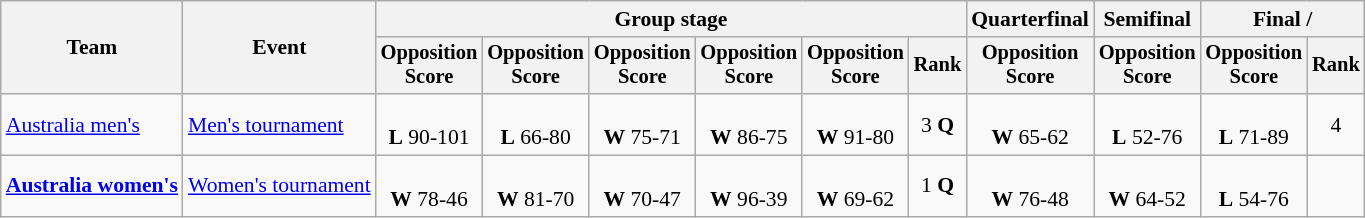<table class="wikitable" style="font-size:90%">
<tr>
<th rowspan=2>Team</th>
<th rowspan=2>Event</th>
<th colspan=6>Group stage</th>
<th>Quarterfinal</th>
<th>Semifinal</th>
<th colspan=2>Final / </th>
</tr>
<tr style="font-size:95%">
<th>Opposition<br>Score</th>
<th>Opposition<br>Score</th>
<th>Opposition<br>Score</th>
<th>Opposition<br>Score</th>
<th>Opposition<br>Score</th>
<th>Rank</th>
<th>Opposition<br>Score</th>
<th>Opposition<br>Score</th>
<th>Opposition<br>Score</th>
<th>Rank</th>
</tr>
<tr align=center>
<td align=left><a href='#'>Australia men's</a></td>
<td align=left><a href='#'>Men's tournament</a></td>
<td><br><strong>L</strong> 90-101</td>
<td><br><strong>L</strong> 66-80</td>
<td><br><strong>W</strong> 75-71</td>
<td><br><strong>W</strong> 86-75</td>
<td><br><strong>W</strong> 91-80</td>
<td>3 <strong>Q</strong></td>
<td><br><strong>W</strong> 65-62</td>
<td><br><strong>L</strong> 52-76</td>
<td><br><strong>L</strong> 71-89</td>
<td>4</td>
</tr>
<tr align=center>
<td align=left><strong><a href='#'>Australia women's</a></strong></td>
<td align=left><a href='#'>Women's tournament</a></td>
<td><br><strong>W</strong> 78-46</td>
<td><br><strong>W</strong> 81-70</td>
<td><br><strong>W</strong> 70-47</td>
<td><br><strong>W</strong> 96-39</td>
<td><br><strong>W</strong> 69-62</td>
<td>1 <strong>Q</strong></td>
<td><br><strong>W</strong> 76-48</td>
<td><br><strong>W</strong> 64-52</td>
<td><br><strong>L</strong> 54-76</td>
<td></td>
</tr>
</table>
